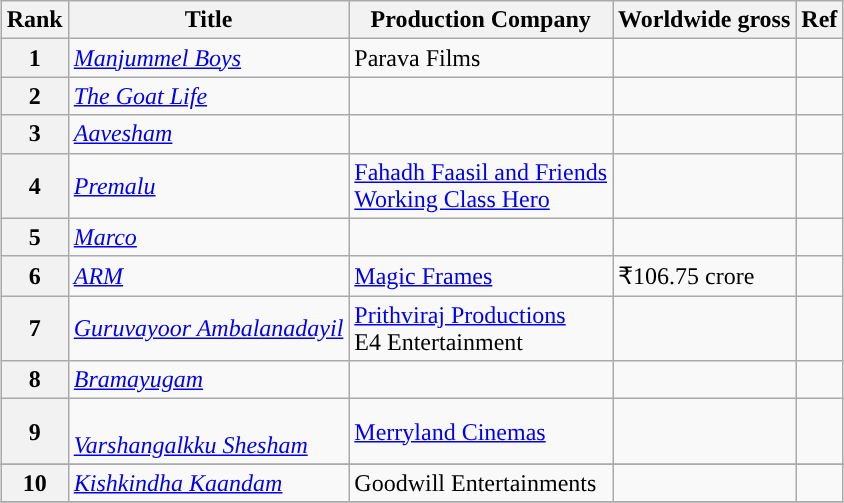<table class="wikitable sortable" style="margin:auto; margin:auto;">
<tr>
<th>Rank</th>
<th>Title</th>
<th>Production Company</th>
<th>Worldwide gross</th>
<th>Ref</th>
</tr>
<tr>
<th>1</th>
<td style="text-align:left;"><em><a href='#'>Manjummel Boys</a></em></td>
<td>Parava Films</td>
<td></td>
<td></td>
</tr>
<tr>
<th>2</th>
<td style="text-align:left; "><em><a href='#'>The Goat Life</a></em></td>
<td></td>
<td></td>
<td></td>
</tr>
<tr>
<th>3</th>
<td style="text-align:left;"><em><a href='#'>Aavesham</a></em></td>
<td></td>
<td></td>
<td></td>
</tr>
<tr>
<th style="text-align:center;">4</th>
<td style="text-align:left;"><em><a href='#'>Premalu</a></em></td>
<td><a href='#'>Fahadh Faasil and Friends</a><br><a href='#'>Working Class Hero</a></td>
<td></td>
<td></td>
</tr>
<tr>
<th style="text-align:center;">5</th>
<td><em><a href='#'>Marco</a></em></td>
<td></td>
<td></td>
<td></td>
</tr>
<tr>
<th>6</th>
<td style="text-align:left"><em><a href='#'>ARM</a></em></td>
<td><a href='#'>Magic Frames</a></td>
<td>₹106.75 crore</td>
<td></td>
</tr>
<tr>
<th style="text-align:center;">7</th>
<td style="text-align:left; "><em><a href='#'>Guruvayoor Ambalanadayil</a></em></td>
<td><a href='#'>Prithviraj Productions</a><br>E4 Entertainment</td>
<td></td>
<td></td>
</tr>
<tr>
<th>8</th>
<td><em><a href='#'>Bramayugam</a></em></td>
<td></td>
<td></td>
<td></td>
</tr>
<tr>
<th style="text-align:center;">9</th>
<td style="text-align:left; "><br><em><a href='#'>Varshangalkku Shesham</a></em></td>
<td><a href='#'>Merryland Cinemas</a></td>
<td></td>
<td></td>
</tr>
<tr>
</tr>
<tr>
<th>10</th>
<td><em><a href='#'>Kishkindha Kaandam</a></em></td>
<td>Goodwill Entertainments</td>
<td></td>
<td></td>
</tr>
<tr>
</tr>
</table>
